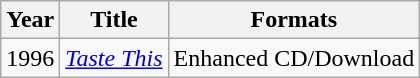<table class="wikitable">
<tr>
<th>Year</th>
<th>Title</th>
<th>Formats</th>
</tr>
<tr>
<td>1996</td>
<td><em><a href='#'>Taste This</a></em></td>
<td>Enhanced CD/Download</td>
</tr>
</table>
